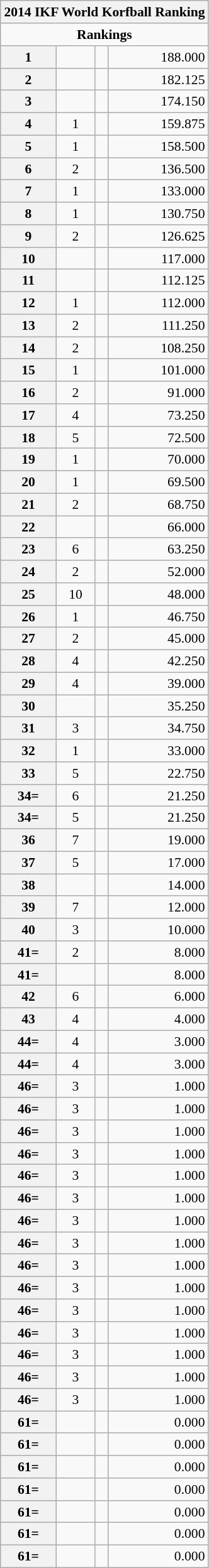<table class="wikitable collapsible collapsed" style="font-size: 90%; float: left; margin-left: 1em;">
<tr>
<th colspan="4">2014 IKF World Korfball Ranking</th>
</tr>
<tr>
<td colspan=4 align="center"><strong>Rankings </strong></td>
</tr>
<tr>
<th>1</th>
<td align="center"></td>
<td></td>
<td align="right">188.000</td>
</tr>
<tr>
<th>2</th>
<td align="center"></td>
<td></td>
<td align="right">182.125</td>
</tr>
<tr>
<th>3</th>
<td align="center"></td>
<td></td>
<td align="right">174.150</td>
</tr>
<tr>
<th>4</th>
<td align="center">1</td>
<td></td>
<td align="right">159.875</td>
</tr>
<tr>
<th>5</th>
<td align="center">1</td>
<td></td>
<td align="right">158.500</td>
</tr>
<tr>
<th>6</th>
<td align="center">2</td>
<td></td>
<td align="right">136.500</td>
</tr>
<tr>
<th>7</th>
<td align="center">1</td>
<td></td>
<td align="right">133.000</td>
</tr>
<tr>
<th>8</th>
<td align="center">1</td>
<td></td>
<td align="right">130.750</td>
</tr>
<tr>
<th>9</th>
<td align="center">2</td>
<td></td>
<td align="right">126.625</td>
</tr>
<tr>
<th>10</th>
<td align="center"></td>
<td></td>
<td align="right">117.000</td>
</tr>
<tr>
<th>11</th>
<td align="center"></td>
<td></td>
<td align="right">112.125</td>
</tr>
<tr>
<th>12</th>
<td align="center">1</td>
<td></td>
<td align="right">112.000</td>
</tr>
<tr>
<th>13</th>
<td align="center">2</td>
<td></td>
<td align="right">111.250</td>
</tr>
<tr>
<th>14</th>
<td align="center">2</td>
<td></td>
<td align="right">108.250</td>
</tr>
<tr>
<th>15</th>
<td align="center">1</td>
<td></td>
<td align="right">101.000</td>
</tr>
<tr>
<th>16</th>
<td align="center">2</td>
<td></td>
<td align="right">91.000</td>
</tr>
<tr>
<th>17</th>
<td align="center">4</td>
<td></td>
<td align="right">73.250</td>
</tr>
<tr>
<th>18</th>
<td align="center">5</td>
<td></td>
<td align="right">72.500</td>
</tr>
<tr>
<th>19</th>
<td align="center">1</td>
<td></td>
<td align="right">70.000</td>
</tr>
<tr>
<th>20</th>
<td align="center">1</td>
<td></td>
<td align="right">69.500</td>
</tr>
<tr>
<th>21</th>
<td align="center">2</td>
<td></td>
<td align="right">68.750</td>
</tr>
<tr>
<th>22</th>
<td align="center"></td>
<td></td>
<td align="right">66.000</td>
</tr>
<tr>
<th>23</th>
<td align="center">6</td>
<td></td>
<td align="right">63.250</td>
</tr>
<tr>
<th>24</th>
<td align="center">2</td>
<td></td>
<td align="right">52.000</td>
</tr>
<tr>
<th>25</th>
<td align="center">10</td>
<td></td>
<td align="right">48.000</td>
</tr>
<tr>
<th>26</th>
<td align="center">1</td>
<td></td>
<td align="right">46.750</td>
</tr>
<tr>
<th>27</th>
<td align="center">2</td>
<td></td>
<td align="right">45.000</td>
</tr>
<tr>
<th>28</th>
<td align="center">4</td>
<td></td>
<td align="right">42.250</td>
</tr>
<tr>
<th>29</th>
<td align="center">4</td>
<td></td>
<td align="right">39.000</td>
</tr>
<tr>
<th>30</th>
<td align="center"></td>
<td></td>
<td align="right">35.250</td>
</tr>
<tr>
<th>31</th>
<td align="center">3</td>
<td></td>
<td align="right">34.750</td>
</tr>
<tr>
<th>32</th>
<td align="center">1</td>
<td></td>
<td align="right">33.000</td>
</tr>
<tr>
<th>33</th>
<td align="center">5</td>
<td></td>
<td align="right">22.750</td>
</tr>
<tr>
<th>34=</th>
<td align="center">6</td>
<td></td>
<td align="right">21.250</td>
</tr>
<tr>
<th>34=</th>
<td align="center">5</td>
<td></td>
<td align="right">21.250</td>
</tr>
<tr>
<th>36</th>
<td align="center">7</td>
<td></td>
<td align="right">19.000</td>
</tr>
<tr>
<th>37</th>
<td align="center">5</td>
<td></td>
<td align="right">17.000</td>
</tr>
<tr>
<th>38</th>
<td align="center"></td>
<td></td>
<td align="right">14.000</td>
</tr>
<tr>
<th>39</th>
<td align="center">7</td>
<td></td>
<td align="right">12.000</td>
</tr>
<tr>
<th>40</th>
<td align="center">3</td>
<td></td>
<td align="right">10.000</td>
</tr>
<tr>
<th>41=</th>
<td align="center">2</td>
<td></td>
<td align="right">8.000</td>
</tr>
<tr>
<th>41=</th>
<td align="center"></td>
<td></td>
<td align="right">8.000</td>
</tr>
<tr>
<th>42</th>
<td align="center">6</td>
<td></td>
<td align="right">6.000</td>
</tr>
<tr>
<th>43</th>
<td align="center">4</td>
<td></td>
<td align="right">4.000</td>
</tr>
<tr>
<th>44=</th>
<td align="center">4</td>
<td></td>
<td align="right">3.000</td>
</tr>
<tr>
<th>44=</th>
<td align="center">4</td>
<td></td>
<td align="right">3.000</td>
</tr>
<tr>
<th>46=</th>
<td align="center">3</td>
<td></td>
<td align="right">1.000</td>
</tr>
<tr>
<th>46=</th>
<td align="center">3</td>
<td></td>
<td align="right">1.000</td>
</tr>
<tr>
<th>46=</th>
<td align="center">3</td>
<td></td>
<td align="right">1.000</td>
</tr>
<tr>
<th>46=</th>
<td align="center">3</td>
<td></td>
<td align="right">1.000</td>
</tr>
<tr>
<th>46=</th>
<td align="center">3</td>
<td></td>
<td align="right">1.000</td>
</tr>
<tr>
<th>46=</th>
<td align="center">3</td>
<td></td>
<td align="right">1.000</td>
</tr>
<tr>
<th>46=</th>
<td align="center">3</td>
<td></td>
<td align="right">1.000</td>
</tr>
<tr>
<th>46=</th>
<td align="center">3</td>
<td></td>
<td align="right">1.000</td>
</tr>
<tr>
<th>46=</th>
<td align="center">3</td>
<td></td>
<td align="right">1.000</td>
</tr>
<tr>
<th>46=</th>
<td align="center">3</td>
<td></td>
<td align="right">1.000</td>
</tr>
<tr>
<th>46=</th>
<td align="center">3</td>
<td></td>
<td align="right">1.000</td>
</tr>
<tr>
<th>46=</th>
<td align="center">3</td>
<td></td>
<td align="right">1.000</td>
</tr>
<tr>
<th>46=</th>
<td align="center">3</td>
<td></td>
<td align="right">1.000</td>
</tr>
<tr>
<th>46=</th>
<td align="center">3</td>
<td></td>
<td align="right">1.000</td>
</tr>
<tr>
<th>46=</th>
<td align="center">3</td>
<td></td>
<td align="right">1.000</td>
</tr>
<tr>
<th>61=</th>
<td align="center"></td>
<td></td>
<td align="right">0.000</td>
</tr>
<tr>
<th>61=</th>
<td align="center"></td>
<td></td>
<td align="right">0.000</td>
</tr>
<tr>
<th>61=</th>
<td align="center"></td>
<td></td>
<td align="right">0.000</td>
</tr>
<tr>
<th>61=</th>
<td align="center"></td>
<td></td>
<td align="right">0.000</td>
</tr>
<tr>
<th>61=</th>
<td align="center"></td>
<td></td>
<td align="right">0.000</td>
</tr>
<tr>
<th>61=</th>
<td align="center"></td>
<td></td>
<td align="right">0.000</td>
</tr>
<tr>
<th>61=</th>
<td align="center"></td>
<td></td>
<td align="right">0.000</td>
</tr>
</table>
